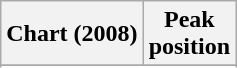<table class="wikitable sortable plainrowheaders" style="text-align:center">
<tr>
<th scope="col">Chart (2008)</th>
<th scope="col">Peak<br>position</th>
</tr>
<tr>
</tr>
<tr>
</tr>
<tr>
</tr>
<tr>
</tr>
</table>
